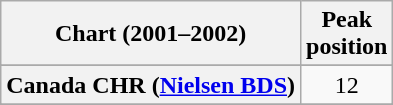<table class="wikitable sortable plainrowheaders" style="text-align:center">
<tr>
<th>Chart (2001–2002)</th>
<th>Peak<br>position</th>
</tr>
<tr>
</tr>
<tr>
</tr>
<tr>
<th scope="row">Canada CHR (<a href='#'>Nielsen BDS</a>)</th>
<td>12</td>
</tr>
<tr>
</tr>
<tr>
</tr>
<tr>
</tr>
<tr>
</tr>
<tr>
</tr>
<tr>
</tr>
<tr>
</tr>
<tr>
</tr>
<tr>
</tr>
<tr>
</tr>
</table>
